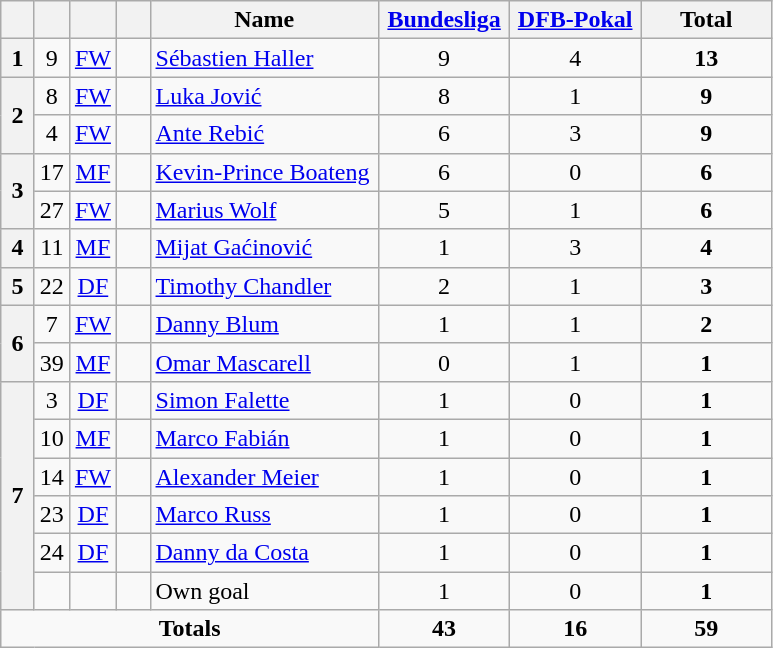<table class="wikitable" style="text-align:center">
<tr>
<th width=15></th>
<th width=15></th>
<th width=15></th>
<th width=15></th>
<th width=145>Name</th>
<th width=80><strong><a href='#'>Bundesliga</a></strong></th>
<th width=80><strong><a href='#'>DFB-Pokal</a></strong></th>
<th width=80>Total</th>
</tr>
<tr>
<th rowspan=1>1</th>
<td>9</td>
<td><a href='#'>FW</a></td>
<td></td>
<td align=left><a href='#'>Sébastien Haller</a></td>
<td>9</td>
<td>4</td>
<td><strong>13</strong></td>
</tr>
<tr>
<th rowspan=2>2</th>
<td>8</td>
<td><a href='#'>FW</a></td>
<td></td>
<td align=left><a href='#'>Luka Jović</a></td>
<td>8</td>
<td>1</td>
<td><strong>9</strong></td>
</tr>
<tr>
<td>4</td>
<td><a href='#'>FW</a></td>
<td></td>
<td align=left><a href='#'>Ante Rebić</a></td>
<td>6</td>
<td>3</td>
<td><strong>9</strong></td>
</tr>
<tr>
<th rowspan=2>3</th>
<td>17</td>
<td><a href='#'>MF</a></td>
<td></td>
<td align=left><a href='#'>Kevin-Prince Boateng</a></td>
<td>6</td>
<td>0</td>
<td><strong>6</strong></td>
</tr>
<tr>
<td>27</td>
<td><a href='#'>FW</a></td>
<td></td>
<td align=left><a href='#'>Marius Wolf</a></td>
<td>5</td>
<td>1</td>
<td><strong>6</strong></td>
</tr>
<tr>
<th rowspan=1>4</th>
<td>11</td>
<td><a href='#'>MF</a></td>
<td></td>
<td align=left><a href='#'>Mijat Gaćinović</a></td>
<td>1</td>
<td>3</td>
<td><strong>4</strong></td>
</tr>
<tr>
<th rowspan=1>5</th>
<td>22</td>
<td><a href='#'>DF</a></td>
<td></td>
<td align=left><a href='#'>Timothy Chandler</a></td>
<td>2</td>
<td>1</td>
<td><strong>3</strong></td>
</tr>
<tr>
<th rowspan=2>6</th>
<td>7</td>
<td><a href='#'>FW</a></td>
<td></td>
<td align=left><a href='#'>Danny Blum</a></td>
<td>1</td>
<td>1</td>
<td><strong>2</strong></td>
</tr>
<tr>
<td>39</td>
<td><a href='#'>MF</a></td>
<td></td>
<td align=left><a href='#'>Omar Mascarell</a></td>
<td>0</td>
<td>1</td>
<td><strong>1</strong></td>
</tr>
<tr>
<th rowspan=6>7</th>
<td>3</td>
<td><a href='#'>DF</a></td>
<td></td>
<td align=left><a href='#'>Simon Falette</a></td>
<td>1</td>
<td>0</td>
<td><strong>1</strong></td>
</tr>
<tr>
<td>10</td>
<td><a href='#'>MF</a></td>
<td></td>
<td align=left><a href='#'>Marco Fabián</a></td>
<td>1</td>
<td>0</td>
<td><strong>1</strong></td>
</tr>
<tr>
<td>14</td>
<td><a href='#'>FW</a></td>
<td></td>
<td align=left><a href='#'>Alexander Meier</a></td>
<td>1</td>
<td>0</td>
<td><strong>1</strong></td>
</tr>
<tr>
<td>23</td>
<td><a href='#'>DF</a></td>
<td></td>
<td align=left><a href='#'>Marco Russ</a></td>
<td>1</td>
<td>0</td>
<td><strong>1</strong></td>
</tr>
<tr>
<td>24</td>
<td><a href='#'>DF</a></td>
<td></td>
<td align=left><a href='#'>Danny da Costa</a></td>
<td>1</td>
<td>0</td>
<td><strong>1</strong></td>
</tr>
<tr>
<td></td>
<td></td>
<td></td>
<td align=left>Own goal</td>
<td>1</td>
<td>0</td>
<td><strong>1</strong></td>
</tr>
<tr>
<td colspan=5><strong>Totals</strong></td>
<td><strong>43</strong></td>
<td><strong>16</strong></td>
<td><strong>59</strong></td>
</tr>
</table>
